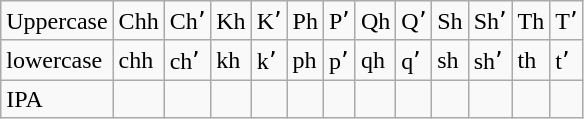<table class="wikitable">
<tr>
<td>Uppercase</td>
<td>Chh</td>
<td>Chʼ</td>
<td>Kh</td>
<td>Kʼ</td>
<td>Ph</td>
<td>Pʼ</td>
<td>Qh</td>
<td>Qʼ</td>
<td>Sh</td>
<td>Shʼ</td>
<td>Th</td>
<td>Tʼ</td>
</tr>
<tr>
<td>lowercase</td>
<td>chh</td>
<td>chʼ</td>
<td>kh</td>
<td>kʼ</td>
<td>ph</td>
<td>pʼ</td>
<td>qh</td>
<td>qʼ</td>
<td>sh</td>
<td>shʼ</td>
<td>th</td>
<td>tʼ</td>
</tr>
<tr>
<td>IPA</td>
<td></td>
<td></td>
<td></td>
<td></td>
<td></td>
<td></td>
<td></td>
<td></td>
<td></td>
<td></td>
<td></td>
<td></td>
</tr>
</table>
